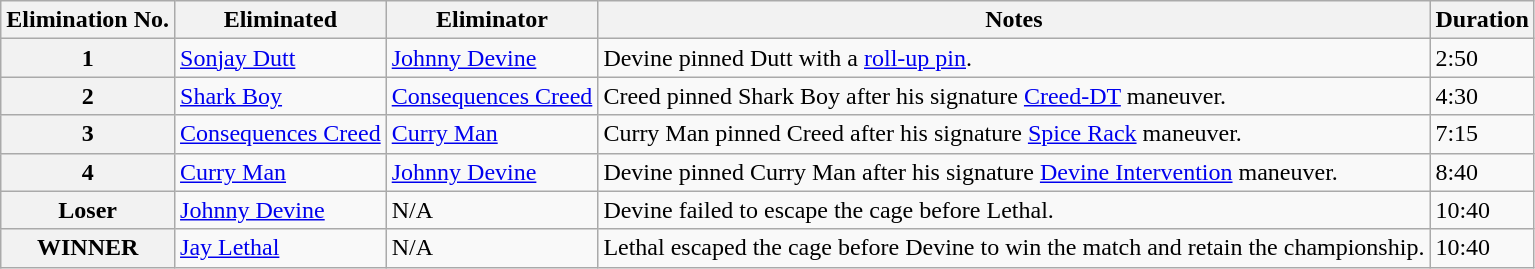<table class="wikitable">
<tr>
<th scope="col">Elimination No.</th>
<th scope="col">Eliminated</th>
<th scope="col">Eliminator</th>
<th scope="col">Notes</th>
<th scope="col">Duration</th>
</tr>
<tr>
<th scope="row">1</th>
<td><a href='#'>Sonjay Dutt</a></td>
<td><a href='#'>Johnny Devine</a></td>
<td>Devine pinned Dutt with a <a href='#'>roll-up pin</a>.</td>
<td>2:50</td>
</tr>
<tr>
<th scope="row">2</th>
<td><a href='#'>Shark Boy</a></td>
<td><a href='#'>Consequences Creed</a></td>
<td>Creed pinned Shark Boy after his signature <a href='#'>Creed-DT</a> maneuver.</td>
<td>4:30</td>
</tr>
<tr>
<th scope="row">3</th>
<td><a href='#'>Consequences Creed</a></td>
<td><a href='#'>Curry Man</a></td>
<td>Curry Man pinned Creed after his signature <a href='#'>Spice Rack</a> maneuver.</td>
<td>7:15</td>
</tr>
<tr>
<th scope="row">4</th>
<td><a href='#'>Curry Man</a></td>
<td><a href='#'>Johnny Devine</a></td>
<td>Devine pinned Curry Man after his signature <a href='#'>Devine Intervention</a> maneuver.</td>
<td>8:40</td>
</tr>
<tr>
<th scope="row"><strong>Loser</strong></th>
<td><a href='#'>Johnny Devine</a></td>
<td>N/A</td>
<td>Devine failed to escape the cage before Lethal.</td>
<td>10:40</td>
</tr>
<tr>
<th scope="row"><strong>WINNER</strong></th>
<td><a href='#'>Jay Lethal</a></td>
<td>N/A</td>
<td>Lethal escaped the cage before Devine to win the match and retain the championship.</td>
<td>10:40</td>
</tr>
</table>
